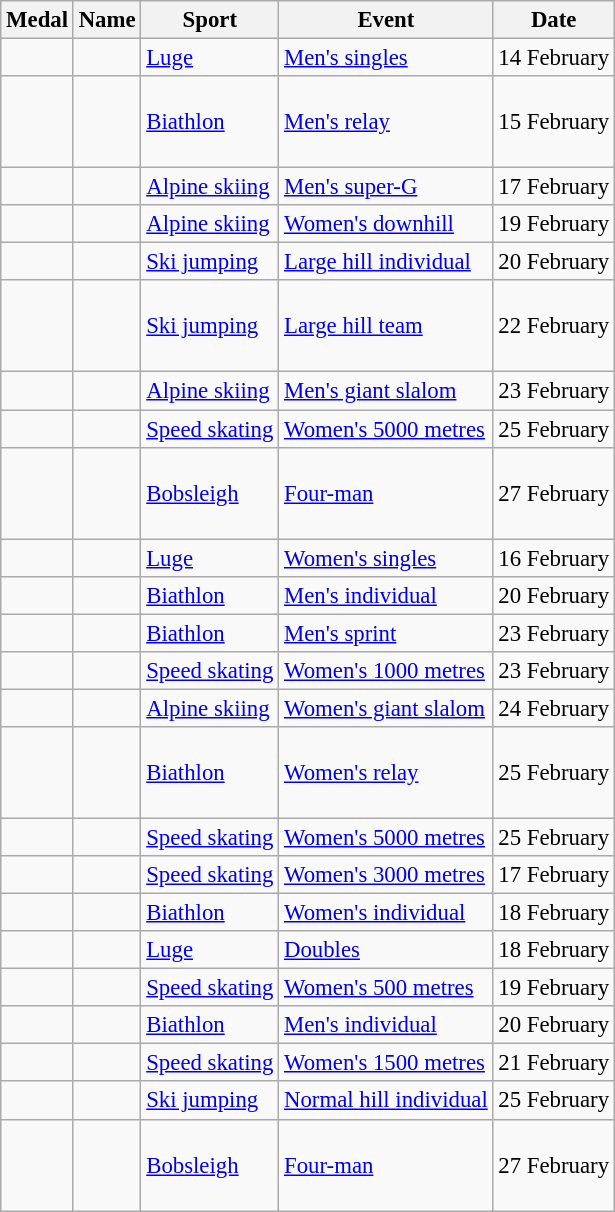<table class="wikitable sortable" style="font-size:95%">
<tr>
<th>Medal</th>
<th>Name</th>
<th>Sport</th>
<th>Event</th>
<th>Date</th>
</tr>
<tr>
<td></td>
<td></td>
<td><a href='#'>Luge</a></td>
<td><a href='#'>Men's singles</a></td>
<td>14 February</td>
</tr>
<tr>
<td></td>
<td> <br>  <br>  <br> </td>
<td><a href='#'>Biathlon</a></td>
<td><a href='#'>Men's relay</a></td>
<td>15 February</td>
</tr>
<tr>
<td></td>
<td></td>
<td><a href='#'>Alpine skiing</a></td>
<td><a href='#'>Men's super-G</a></td>
<td>17 February</td>
</tr>
<tr>
<td></td>
<td></td>
<td><a href='#'>Alpine skiing</a></td>
<td><a href='#'>Women's downhill</a></td>
<td>19 February</td>
</tr>
<tr>
<td></td>
<td></td>
<td><a href='#'>Ski jumping</a></td>
<td><a href='#'>Large hill individual</a></td>
<td>20 February</td>
</tr>
<tr>
<td></td>
<td> <br>  <br>  <br> </td>
<td><a href='#'>Ski jumping</a></td>
<td><a href='#'>Large hill team</a></td>
<td>22 February</td>
</tr>
<tr>
<td></td>
<td></td>
<td><a href='#'>Alpine skiing</a></td>
<td><a href='#'>Men's giant slalom</a></td>
<td>23 February</td>
</tr>
<tr>
<td></td>
<td></td>
<td><a href='#'>Speed skating</a></td>
<td><a href='#'>Women's 5000 metres</a></td>
<td>25 February</td>
</tr>
<tr>
<td></td>
<td> <br>  <br>  <br> </td>
<td><a href='#'>Bobsleigh</a></td>
<td><a href='#'>Four-man</a></td>
<td>27 February</td>
</tr>
<tr>
<td></td>
<td></td>
<td><a href='#'>Luge</a></td>
<td><a href='#'>Women's singles</a></td>
<td>16 February</td>
</tr>
<tr>
<td></td>
<td></td>
<td><a href='#'>Biathlon</a></td>
<td><a href='#'>Men's individual</a></td>
<td>20 February</td>
</tr>
<tr>
<td></td>
<td></td>
<td><a href='#'>Biathlon</a></td>
<td><a href='#'>Men's sprint</a></td>
<td>23 February</td>
</tr>
<tr>
<td></td>
<td></td>
<td><a href='#'>Speed skating</a></td>
<td><a href='#'>Women's 1000 metres</a></td>
<td>23 February</td>
</tr>
<tr>
<td></td>
<td></td>
<td><a href='#'>Alpine skiing</a></td>
<td><a href='#'>Women's giant slalom</a></td>
<td>24 February</td>
</tr>
<tr>
<td></td>
<td> <br>  <br>  <br> </td>
<td><a href='#'>Biathlon</a></td>
<td><a href='#'>Women's relay</a></td>
<td>25 February</td>
</tr>
<tr>
<td></td>
<td></td>
<td><a href='#'>Speed skating</a></td>
<td><a href='#'>Women's 5000 metres</a></td>
<td>25 February</td>
</tr>
<tr>
<td></td>
<td></td>
<td><a href='#'>Speed skating</a></td>
<td><a href='#'>Women's 3000 metres</a></td>
<td>17 February</td>
</tr>
<tr>
<td></td>
<td></td>
<td><a href='#'>Biathlon</a></td>
<td><a href='#'>Women's individual</a></td>
<td>18 February</td>
</tr>
<tr>
<td></td>
<td> <br> </td>
<td><a href='#'>Luge</a></td>
<td><a href='#'>Doubles</a></td>
<td>18 February</td>
</tr>
<tr>
<td></td>
<td></td>
<td><a href='#'>Speed skating</a></td>
<td><a href='#'>Women's 500 metres</a></td>
<td>19 February</td>
</tr>
<tr>
<td></td>
<td></td>
<td><a href='#'>Biathlon</a></td>
<td><a href='#'>Men's individual</a></td>
<td>20 February</td>
</tr>
<tr>
<td></td>
<td></td>
<td><a href='#'>Speed skating</a></td>
<td><a href='#'>Women's 1500 metres</a></td>
<td>21 February</td>
</tr>
<tr>
<td></td>
<td></td>
<td><a href='#'>Ski jumping</a></td>
<td><a href='#'>Normal hill individual</a></td>
<td>25 February</td>
</tr>
<tr>
<td></td>
<td> <br>  <br>  <br> </td>
<td><a href='#'>Bobsleigh</a></td>
<td><a href='#'>Four-man</a></td>
<td>27 February</td>
</tr>
</table>
